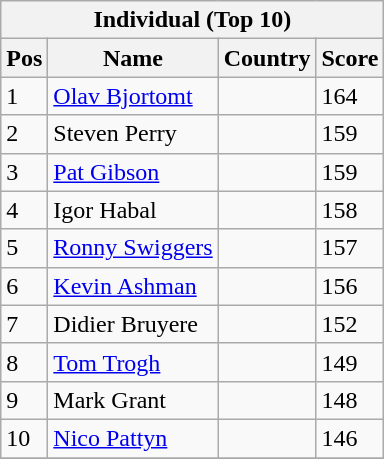<table class="wikitable">
<tr>
<th colspan="4">Individual (Top 10)</th>
</tr>
<tr>
<th>Pos</th>
<th>Name</th>
<th>Country</th>
<th>Score</th>
</tr>
<tr>
<td>1</td>
<td><a href='#'>Olav Bjortomt</a></td>
<td></td>
<td>164</td>
</tr>
<tr>
<td>2</td>
<td>Steven Perry</td>
<td></td>
<td>159</td>
</tr>
<tr>
<td>3</td>
<td><a href='#'>Pat Gibson</a></td>
<td></td>
<td>159</td>
</tr>
<tr>
<td>4</td>
<td>Igor Habal</td>
<td></td>
<td>158</td>
</tr>
<tr>
<td>5</td>
<td><a href='#'>Ronny Swiggers</a></td>
<td></td>
<td>157</td>
</tr>
<tr>
<td>6</td>
<td><a href='#'>Kevin Ashman</a></td>
<td></td>
<td>156</td>
</tr>
<tr>
<td>7</td>
<td>Didier Bruyere</td>
<td></td>
<td>152</td>
</tr>
<tr>
<td>8</td>
<td><a href='#'>Tom Trogh</a></td>
<td></td>
<td>149</td>
</tr>
<tr>
<td>9</td>
<td>Mark Grant</td>
<td></td>
<td>148</td>
</tr>
<tr>
<td>10</td>
<td><a href='#'>Nico Pattyn</a></td>
<td></td>
<td>146</td>
</tr>
<tr>
</tr>
</table>
